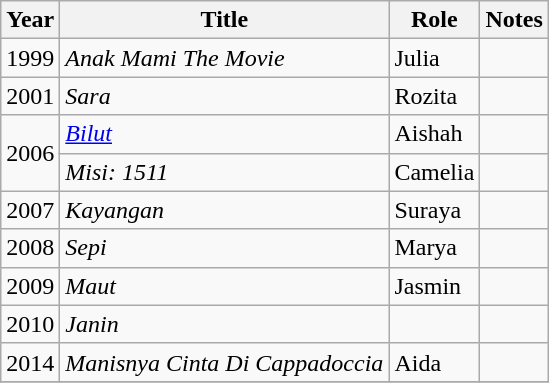<table class="wikitable">
<tr>
<th>Year</th>
<th>Title</th>
<th>Role</th>
<th class="unsortable">Notes</th>
</tr>
<tr>
<td>1999</td>
<td><em>Anak Mami The Movie</em></td>
<td>Julia</td>
<td></td>
</tr>
<tr>
<td>2001</td>
<td><em>Sara</em></td>
<td>Rozita</td>
<td></td>
</tr>
<tr>
<td rowspan=2>2006</td>
<td><em><a href='#'>Bilut</a></em></td>
<td>Aishah</td>
<td></td>
</tr>
<tr>
<td><em>Misi: 1511</em></td>
<td>Camelia</td>
<td></td>
</tr>
<tr>
<td>2007</td>
<td><em>Kayangan</em></td>
<td>Suraya</td>
<td></td>
</tr>
<tr>
<td>2008</td>
<td><em>Sepi</em></td>
<td>Marya</td>
<td></td>
</tr>
<tr>
<td>2009</td>
<td><em>Maut</em></td>
<td>Jasmin</td>
<td></td>
</tr>
<tr>
<td>2010</td>
<td><em>Janin</em></td>
<td></td>
<td></td>
</tr>
<tr>
<td>2014</td>
<td><em>Manisnya Cinta Di Cappadoccia</em></td>
<td>Aida</td>
<td></td>
</tr>
<tr>
</tr>
</table>
